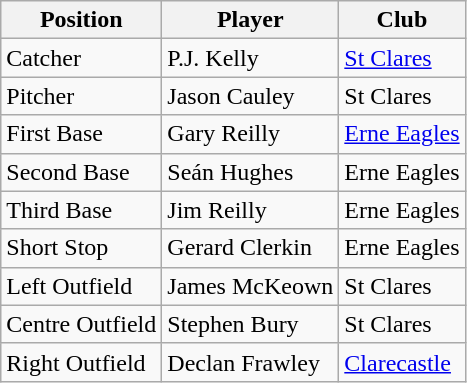<table class="wikitable">
<tr>
<th>Position</th>
<th>Player</th>
<th>Club</th>
</tr>
<tr>
<td>Catcher</td>
<td>P.J. Kelly</td>
<td><a href='#'>St Clares</a></td>
</tr>
<tr>
<td>Pitcher</td>
<td>Jason Cauley</td>
<td>St Clares</td>
</tr>
<tr>
<td>First Base</td>
<td>Gary Reilly</td>
<td><a href='#'>Erne Eagles</a></td>
</tr>
<tr>
<td>Second Base</td>
<td>Seán Hughes</td>
<td>Erne Eagles</td>
</tr>
<tr>
<td>Third Base</td>
<td>Jim Reilly</td>
<td>Erne Eagles</td>
</tr>
<tr>
<td>Short Stop</td>
<td>Gerard Clerkin</td>
<td>Erne Eagles</td>
</tr>
<tr>
<td>Left Outfield</td>
<td>James McKeown</td>
<td>St Clares</td>
</tr>
<tr>
<td>Centre Outfield</td>
<td>Stephen Bury</td>
<td>St Clares</td>
</tr>
<tr>
<td>Right Outfield</td>
<td>Declan Frawley</td>
<td><a href='#'>Clarecastle</a></td>
</tr>
</table>
